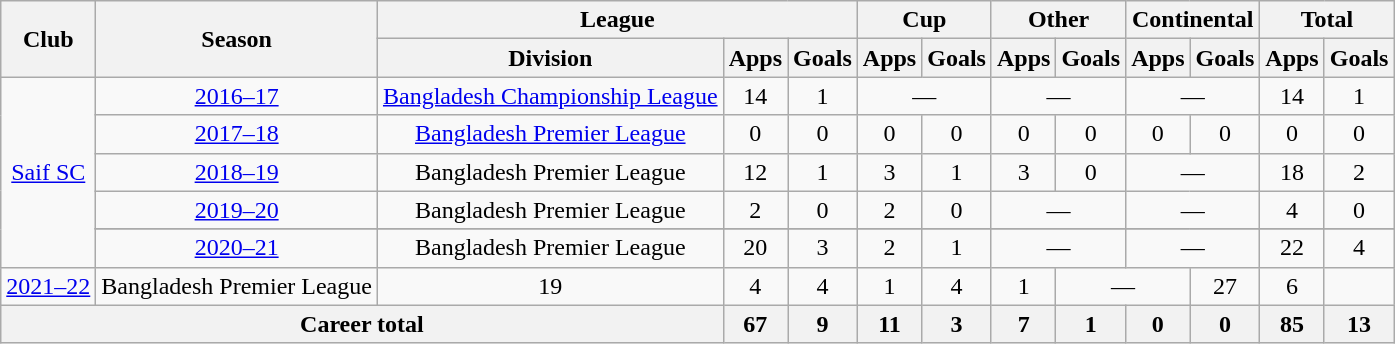<table class="wikitable" style="text-align: center">
<tr>
<th rowspan="2">Club</th>
<th rowspan="2">Season</th>
<th colspan="3">League</th>
<th colspan="2">Cup</th>
<th colspan="2">Other</th>
<th colspan="2">Continental</th>
<th colspan="2">Total</th>
</tr>
<tr>
<th>Division</th>
<th>Apps</th>
<th>Goals</th>
<th>Apps</th>
<th>Goals</th>
<th>Apps</th>
<th>Goals</th>
<th>Apps</th>
<th>Goals</th>
<th>Apps</th>
<th>Goals</th>
</tr>
<tr>
<td rowspan="6"><a href='#'>Saif SC</a></td>
<td><a href='#'>2016–17</a></td>
<td><a href='#'>Bangladesh Championship League</a></td>
<td>14</td>
<td>1</td>
<td colspan="2">—</td>
<td colspan="2">—</td>
<td colspan="2">—</td>
<td>14</td>
<td>1</td>
</tr>
<tr>
<td><a href='#'>2017–18</a></td>
<td><a href='#'>Bangladesh Premier League</a></td>
<td>0</td>
<td>0</td>
<td>0</td>
<td>0</td>
<td>0</td>
<td>0</td>
<td>0</td>
<td>0</td>
<td>0</td>
<td>0</td>
</tr>
<tr>
<td><a href='#'>2018–19</a></td>
<td>Bangladesh Premier League</td>
<td>12</td>
<td>1</td>
<td>3</td>
<td>1</td>
<td>3</td>
<td>0</td>
<td colspan="2">—</td>
<td>18</td>
<td>2</td>
</tr>
<tr>
<td><a href='#'>2019–20</a></td>
<td>Bangladesh Premier League</td>
<td>2</td>
<td>0</td>
<td>2</td>
<td>0</td>
<td colspan="2">—</td>
<td colspan="2">—</td>
<td>4</td>
<td>0</td>
</tr>
<tr>
</tr>
<tr>
<td><a href='#'>2020–21</a></td>
<td>Bangladesh Premier League</td>
<td>20</td>
<td>3</td>
<td>2</td>
<td>1</td>
<td colspan="2">—</td>
<td colspan="2">—</td>
<td>22</td>
<td>4</td>
</tr>
<tr>
<td><a href='#'>2021–22</a></td>
<td>Bangladesh Premier League</td>
<td>19</td>
<td>4</td>
<td>4</td>
<td>1</td>
<td>4</td>
<td>1</td>
<td colspan="2">—</td>
<td>27</td>
<td>6</td>
</tr>
<tr>
<th colspan="3"><strong>Career total</strong></th>
<th>67</th>
<th>9</th>
<th>11</th>
<th>3</th>
<th>7</th>
<th>1</th>
<th>0</th>
<th>0</th>
<th>85</th>
<th>13</th>
</tr>
</table>
